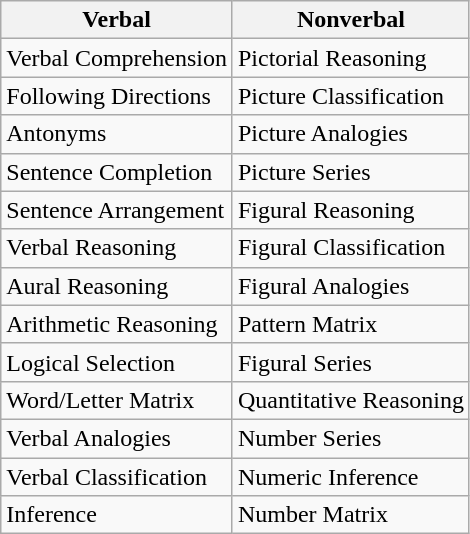<table class="wikitable">
<tr>
<th>Verbal</th>
<th>Nonverbal</th>
</tr>
<tr>
<td>Verbal Comprehension</td>
<td>Pictorial Reasoning</td>
</tr>
<tr>
<td>Following Directions</td>
<td>Picture Classification</td>
</tr>
<tr>
<td>Antonyms</td>
<td>Picture Analogies</td>
</tr>
<tr>
<td>Sentence Completion</td>
<td>Picture Series</td>
</tr>
<tr>
<td>Sentence Arrangement</td>
<td>Figural Reasoning</td>
</tr>
<tr>
<td>Verbal Reasoning</td>
<td>Figural Classification</td>
</tr>
<tr>
<td>Aural Reasoning</td>
<td>Figural Analogies</td>
</tr>
<tr>
<td>Arithmetic Reasoning</td>
<td>Pattern Matrix</td>
</tr>
<tr>
<td>Logical Selection</td>
<td>Figural Series</td>
</tr>
<tr>
<td>Word/Letter Matrix</td>
<td>Quantitative Reasoning</td>
</tr>
<tr>
<td>Verbal Analogies</td>
<td>Number Series</td>
</tr>
<tr>
<td>Verbal Classification</td>
<td>Numeric Inference</td>
</tr>
<tr>
<td>Inference</td>
<td>Number Matrix</td>
</tr>
</table>
